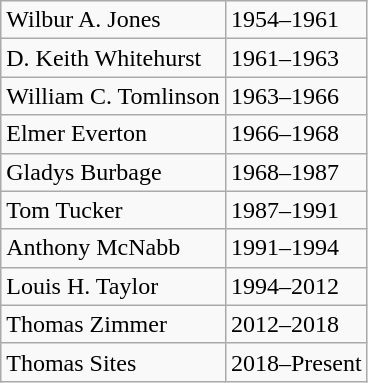<table class="wikitable">
<tr>
<td>Wilbur A. Jones</td>
<td>1954–1961</td>
</tr>
<tr>
<td>D. Keith Whitehurst</td>
<td>1961–1963</td>
</tr>
<tr>
<td>William C. Tomlinson</td>
<td>1963–1966</td>
</tr>
<tr>
<td>Elmer Everton</td>
<td>1966–1968</td>
</tr>
<tr>
<td>Gladys Burbage</td>
<td>1968–1987</td>
</tr>
<tr>
<td>Tom Tucker</td>
<td>1987–1991</td>
</tr>
<tr>
<td>Anthony McNabb</td>
<td>1991–1994</td>
</tr>
<tr>
<td>Louis H. Taylor</td>
<td>1994–2012</td>
</tr>
<tr>
<td>Thomas Zimmer</td>
<td>2012–2018</td>
</tr>
<tr>
<td>Thomas Sites</td>
<td>2018–Present</td>
</tr>
</table>
